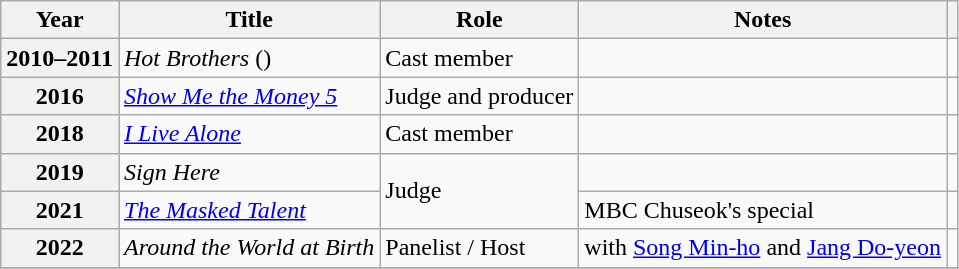<table class="wikitable sortable plainrowheaders">
<tr>
<th scope="col">Year</th>
<th scope="col">Title</th>
<th scope="col">Role</th>
<th scope="col">Notes</th>
<th scope="col" class="unsortable"></th>
</tr>
<tr>
<th scope="row">2010–2011</th>
<td><em>Hot Brothers</em> ()</td>
<td>Cast member</td>
<td></td>
<td></td>
</tr>
<tr>
<th scope="row">2016</th>
<td><em><a href='#'>Show Me the Money 5</a></em></td>
<td>Judge and producer</td>
<td></td>
<td></td>
</tr>
<tr>
<th scope="row">2018</th>
<td><em><a href='#'>I Live Alone</a></em></td>
<td>Cast member</td>
<td></td>
<td></td>
</tr>
<tr>
<th scope="row">2019</th>
<td><em>Sign Here</em></td>
<td rowspan=2>Judge</td>
<td></td>
<td></td>
</tr>
<tr>
<th scope="row">2021</th>
<td><em><a href='#'>The Masked Talent</a></em></td>
<td>MBC Chuseok's special</td>
<td></td>
</tr>
<tr>
<th scope="row">2022</th>
<td><em>Around the World at Birth</em></td>
<td>Panelist / Host</td>
<td>with <a href='#'>Song Min-ho</a> and <a href='#'>Jang Do-yeon</a></td>
<td></td>
</tr>
<tr>
</tr>
</table>
